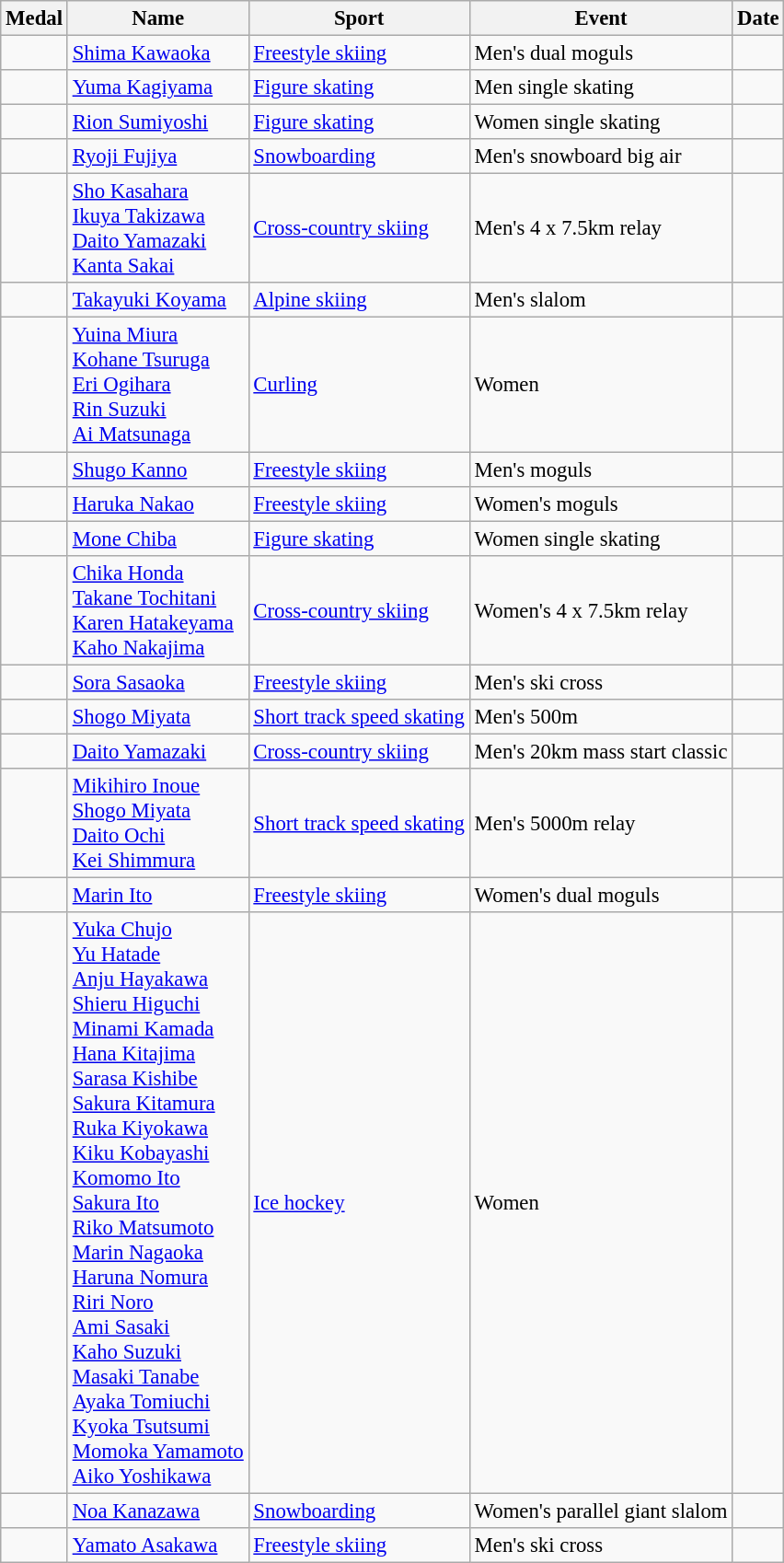<table class="wikitable sortable" style="font-size:95%;">
<tr>
<th>Medal</th>
<th>Name</th>
<th>Sport</th>
<th>Event</th>
<th>Date</th>
</tr>
<tr>
<td></td>
<td><a href='#'>Shima Kawaoka</a></td>
<td><a href='#'>Freestyle skiing</a></td>
<td>Men's dual moguls</td>
<td></td>
</tr>
<tr>
<td></td>
<td><a href='#'>Yuma Kagiyama</a></td>
<td><a href='#'>Figure skating</a></td>
<td>Men single skating</td>
<td></td>
</tr>
<tr>
<td></td>
<td><a href='#'>Rion Sumiyoshi</a></td>
<td><a href='#'>Figure skating</a></td>
<td>Women single skating</td>
<td></td>
</tr>
<tr>
<td></td>
<td><a href='#'>Ryoji Fujiya</a></td>
<td><a href='#'>Snowboarding</a></td>
<td>Men's snowboard big air</td>
<td></td>
</tr>
<tr>
<td></td>
<td><a href='#'>Sho Kasahara</a><br><a href='#'>Ikuya Takizawa</a><br><a href='#'>Daito Yamazaki</a><br><a href='#'>Kanta Sakai</a></td>
<td><a href='#'>Cross-country skiing</a></td>
<td>Men's 4 x 7.5km relay</td>
<td></td>
</tr>
<tr>
<td></td>
<td><a href='#'>Takayuki Koyama</a></td>
<td><a href='#'>Alpine skiing</a></td>
<td>Men's slalom</td>
<td></td>
</tr>
<tr>
<td></td>
<td><a href='#'>Yuina Miura</a><br><a href='#'>Kohane Tsuruga</a><br><a href='#'>Eri Ogihara</a><br><a href='#'>Rin Suzuki</a><br><a href='#'>Ai Matsunaga</a></td>
<td><a href='#'>Curling</a></td>
<td>Women</td>
<td></td>
</tr>
<tr>
<td></td>
<td><a href='#'>Shugo Kanno</a></td>
<td><a href='#'>Freestyle skiing</a></td>
<td>Men's moguls</td>
<td></td>
</tr>
<tr>
<td></td>
<td><a href='#'>Haruka Nakao</a></td>
<td><a href='#'>Freestyle skiing</a></td>
<td>Women's moguls</td>
<td></td>
</tr>
<tr>
<td></td>
<td><a href='#'>Mone Chiba</a></td>
<td><a href='#'>Figure skating</a></td>
<td>Women single skating</td>
<td></td>
</tr>
<tr>
<td></td>
<td><a href='#'>Chika Honda</a><br><a href='#'>Takane Tochitani</a><br><a href='#'>Karen Hatakeyama</a><br><a href='#'>Kaho Nakajima</a></td>
<td><a href='#'>Cross-country skiing</a></td>
<td>Women's 4 x 7.5km relay</td>
<td></td>
</tr>
<tr>
<td></td>
<td><a href='#'>Sora Sasaoka</a></td>
<td><a href='#'>Freestyle skiing</a></td>
<td>Men's ski cross</td>
<td></td>
</tr>
<tr>
<td></td>
<td><a href='#'>Shogo Miyata</a></td>
<td><a href='#'>Short track speed skating</a></td>
<td>Men's 500m</td>
<td></td>
</tr>
<tr>
<td></td>
<td><a href='#'>Daito Yamazaki</a></td>
<td><a href='#'>Cross-country skiing</a></td>
<td>Men's 20km mass start classic</td>
<td></td>
</tr>
<tr>
<td></td>
<td><a href='#'>Mikihiro Inoue</a><br><a href='#'>Shogo Miyata</a><br><a href='#'>Daito Ochi</a><br><a href='#'>Kei Shimmura</a></td>
<td><a href='#'>Short track speed skating</a></td>
<td>Men's 5000m relay</td>
<td></td>
</tr>
<tr>
<td></td>
<td><a href='#'>Marin Ito</a></td>
<td><a href='#'>Freestyle skiing</a></td>
<td>Women's dual moguls</td>
<td></td>
</tr>
<tr>
<td></td>
<td><a href='#'>Yuka Chujo</a><br><a href='#'>Yu Hatade</a><br><a href='#'>Anju Hayakawa</a><br><a href='#'>Shieru Higuchi</a><br><a href='#'>Minami Kamada</a><br><a href='#'>Hana Kitajima</a><br><a href='#'>Sarasa Kishibe</a><br><a href='#'>Sakura Kitamura</a><br><a href='#'>Ruka Kiyokawa</a><br><a href='#'>Kiku Kobayashi</a><br><a href='#'>Komomo Ito</a><br><a href='#'>Sakura Ito</a><br><a href='#'>Riko Matsumoto</a><br><a href='#'>Marin Nagaoka</a><br><a href='#'>Haruna Nomura</a><br><a href='#'>Riri Noro</a><br><a href='#'>Ami Sasaki</a><br><a href='#'>Kaho Suzuki</a><br><a href='#'>Masaki Tanabe</a><br><a href='#'>Ayaka Tomiuchi</a><br><a href='#'>Kyoka Tsutsumi</a><br><a href='#'>Momoka Yamamoto</a><br><a href='#'>Aiko Yoshikawa</a></td>
<td><a href='#'>Ice hockey</a></td>
<td>Women</td>
<td></td>
</tr>
<tr>
<td></td>
<td><a href='#'>Noa Kanazawa</a></td>
<td><a href='#'>Snowboarding</a></td>
<td>Women's parallel giant slalom</td>
<td></td>
</tr>
<tr>
<td></td>
<td><a href='#'>Yamato Asakawa</a></td>
<td><a href='#'>Freestyle skiing</a></td>
<td>Men's ski cross</td>
<td></td>
</tr>
</table>
